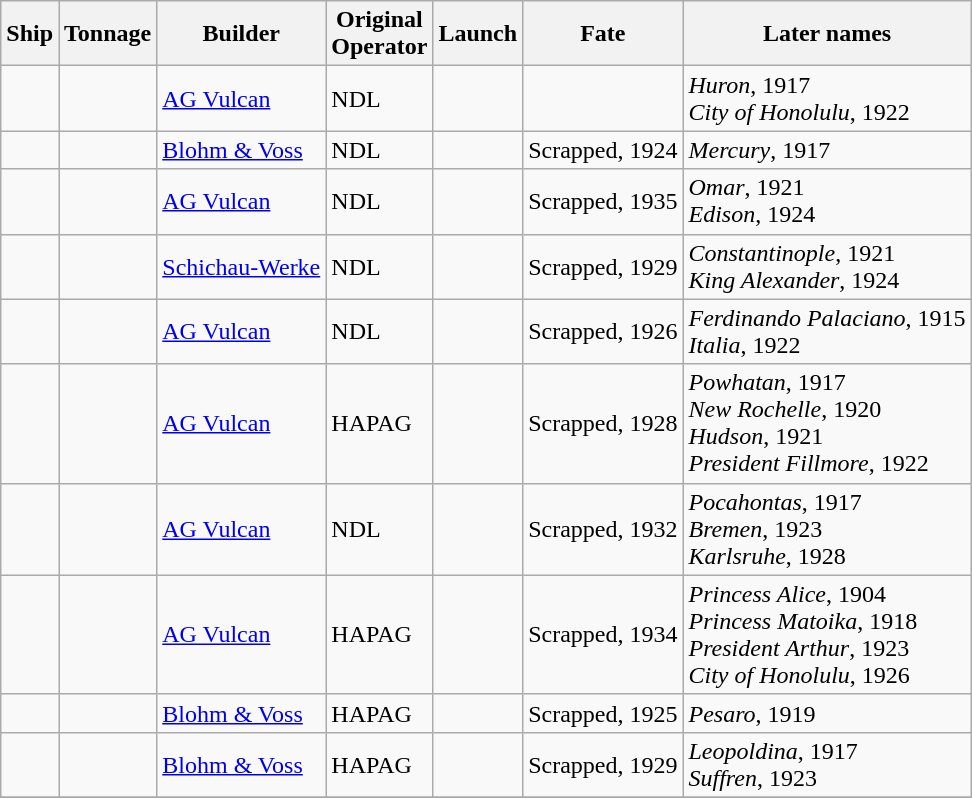<table class="wikitable sortable nowraplinks">
<tr>
<th>Ship</th>
<th>Tonnage</th>
<th>Builder</th>
<th>Original<br>Operator</th>
<th>Launch</th>
<th>Fate</th>
<th>Later names</th>
</tr>
<tr>
<td></td>
<td></td>
<td><a href='#'>AG Vulcan</a></td>
<td>NDL</td>
<td></td>
<td></td>
<td><em>Huron</em>, 1917<br><em>City of Honolulu</em>, 1922</td>
</tr>
<tr>
<td></td>
<td></td>
<td><a href='#'>Blohm & Voss</a></td>
<td>NDL</td>
<td></td>
<td>Scrapped, 1924</td>
<td><em>Mercury</em>, 1917</td>
</tr>
<tr>
<td></td>
<td></td>
<td><a href='#'>AG Vulcan</a></td>
<td>NDL</td>
<td></td>
<td>Scrapped, 1935</td>
<td><em>Omar</em>, 1921<br><em>Edison</em>, 1924</td>
</tr>
<tr>
<td></td>
<td></td>
<td><a href='#'>Schichau-Werke</a></td>
<td>NDL</td>
<td></td>
<td>Scrapped, 1929</td>
<td><em>Constantinople</em>, 1921<br><em>King Alexander</em>, 1924</td>
</tr>
<tr>
<td></td>
<td></td>
<td><a href='#'>AG Vulcan</a></td>
<td>NDL</td>
<td></td>
<td>Scrapped, 1926</td>
<td><em>Ferdinando Palaciano</em>, 1915<br><em>Italia</em>, 1922</td>
</tr>
<tr>
<td></td>
<td></td>
<td><a href='#'>AG Vulcan</a></td>
<td>HAPAG</td>
<td></td>
<td>Scrapped, 1928</td>
<td><em>Powhatan</em>, 1917<br><em>New Rochelle</em>, 1920<br><em>Hudson</em>, 1921<br><em>President Fillmore</em>, 1922</td>
</tr>
<tr>
<td></td>
<td></td>
<td><a href='#'>AG Vulcan</a></td>
<td>NDL</td>
<td></td>
<td>Scrapped, 1932</td>
<td><em>Pocahontas</em>, 1917<br><em>Bremen</em>, 1923<br><em>Karlsruhe</em>, 1928</td>
</tr>
<tr>
<td></td>
<td></td>
<td><a href='#'>AG Vulcan</a></td>
<td>HAPAG</td>
<td></td>
<td>Scrapped, 1934</td>
<td><em>Princess Alice</em>, 1904<br><em>Princess Matoika</em>, 1918<br><em>President Arthur</em>, 1923<br><em>City of Honolulu</em>, 1926</td>
</tr>
<tr>
<td></td>
<td></td>
<td><a href='#'>Blohm & Voss</a></td>
<td>HAPAG</td>
<td></td>
<td>Scrapped, 1925</td>
<td><em>Pesaro</em>, 1919</td>
</tr>
<tr>
<td></td>
<td></td>
<td><a href='#'>Blohm & Voss</a></td>
<td>HAPAG</td>
<td></td>
<td>Scrapped, 1929</td>
<td><em>Leopoldina</em>, 1917<br><em>Suffren</em>, 1923</td>
</tr>
<tr>
</tr>
</table>
